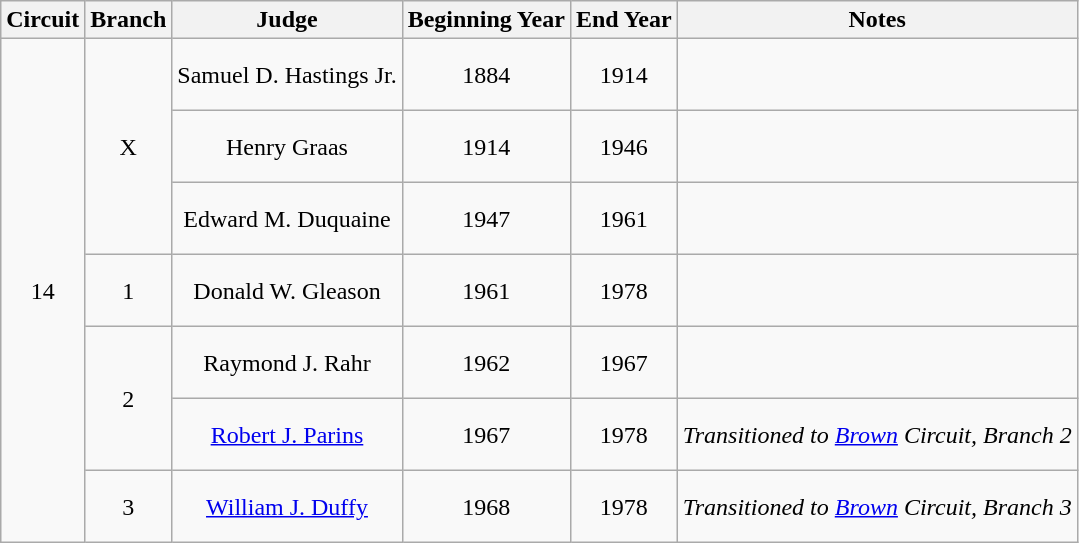<table class=wikitable style="text-align:center">
<tr>
<th>Circuit</th>
<th>Branch</th>
<th>Judge</th>
<th>Beginning Year</th>
<th>End Year</th>
<th>Notes</th>
</tr>
<tr style="height:3em">
<td rowspan="7">14</td>
<td rowspan="3">X</td>
<td>Samuel D. Hastings Jr.</td>
<td>1884</td>
<td>1914</td>
<td></td>
</tr>
<tr style="height:3em">
<td>Henry Graas</td>
<td>1914</td>
<td>1946</td>
<td></td>
</tr>
<tr style="height:3em">
<td>Edward M. Duquaine</td>
<td>1947</td>
<td>1961</td>
<td></td>
</tr>
<tr style="height:3em">
<td>1</td>
<td>Donald W. Gleason</td>
<td>1961</td>
<td>1978</td>
<td></td>
</tr>
<tr style="height:3em">
<td rowspan="2">2</td>
<td>Raymond J. Rahr</td>
<td>1962</td>
<td>1967</td>
<td></td>
</tr>
<tr style="height:3em">
<td><a href='#'>Robert J. Parins</a></td>
<td>1967</td>
<td>1978</td>
<td><em>Transitioned to <a href='#'>Brown</a> Circuit, Branch 2</em></td>
</tr>
<tr style="height:3em">
<td>3</td>
<td><a href='#'>William J. Duffy</a></td>
<td>1968</td>
<td>1978</td>
<td><em>Transitioned to <a href='#'>Brown</a> Circuit, Branch 3</em></td>
</tr>
</table>
